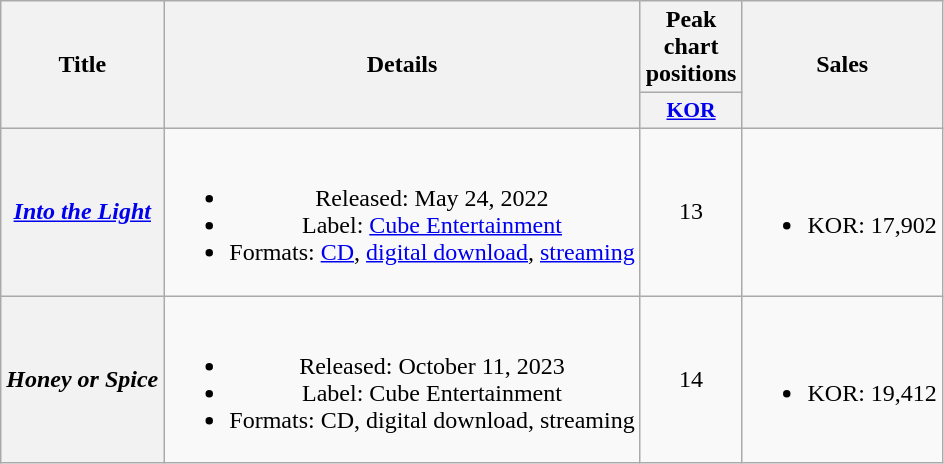<table class="wikitable plainrowheaders" style="text-align:center">
<tr>
<th scope="col" rowspan="2">Title</th>
<th scope="col" rowspan="2">Details</th>
<th scope="col">Peak chart<br>positions</th>
<th scope="col" rowspan="2">Sales</th>
</tr>
<tr>
<th scope="col" style="font-size:90%; width:2.5em"><a href='#'>KOR</a><br></th>
</tr>
<tr>
<th scope="row"><em><a href='#'>Into the Light</a></em></th>
<td><br><ul><li>Released: May 24, 2022</li><li>Label: <a href='#'>Cube Entertainment</a></li><li>Formats: <a href='#'>CD</a>, <a href='#'>digital download</a>, <a href='#'>streaming</a></li></ul></td>
<td>13</td>
<td><br><ul><li>KOR: 17,902</li></ul></td>
</tr>
<tr>
<th scope="row"><em>Honey or Spice</em></th>
<td><br><ul><li>Released: October 11, 2023</li><li>Label: Cube Entertainment</li><li>Formats: CD, digital download, streaming</li></ul></td>
<td>14</td>
<td><br><ul><li>KOR: 19,412</li></ul></td>
</tr>
</table>
